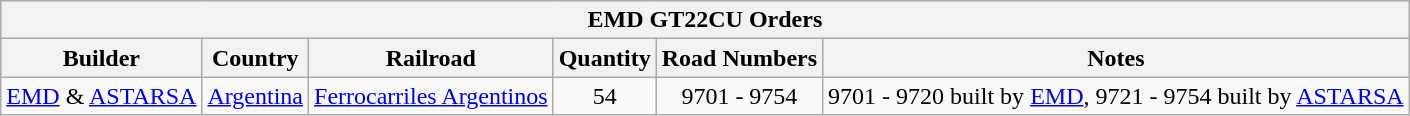<table class="wikitable">
<tr>
<th colspan="6">EMD GT22CU Orders</th>
</tr>
<tr>
<th>Builder</th>
<th>Country</th>
<th>Railroad</th>
<th>Quantity</th>
<th>Road Numbers</th>
<th>Notes</th>
</tr>
<tr align="center">
<td><a href='#'>EMD</a> & <a href='#'>ASTARSA</a></td>
<td><a href='#'>Argentina</a></td>
<td><a href='#'>Ferrocarriles Argentinos</a></td>
<td>54</td>
<td>9701 - 9754</td>
<td>9701 - 9720 built by <a href='#'>EMD</a>, 9721 - 9754 built by <a href='#'>ASTARSA</a></td>
</tr>
</table>
